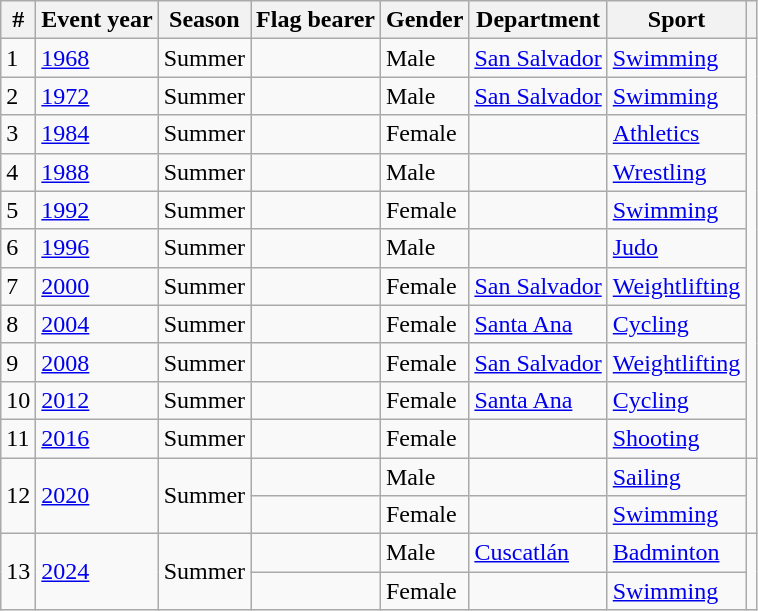<table class="wikitable sortable">
<tr>
<th>#</th>
<th>Event year</th>
<th>Season</th>
<th>Flag bearer</th>
<th>Gender</th>
<th>Department</th>
<th>Sport</th>
<th></th>
</tr>
<tr>
<td>1</td>
<td><a href='#'>1968</a></td>
<td>Summer</td>
<td></td>
<td>Male</td>
<td><a href='#'>San Salvador</a></td>
<td><a href='#'>Swimming</a></td>
<td rowspan=11></td>
</tr>
<tr>
<td>2</td>
<td><a href='#'>1972</a></td>
<td>Summer</td>
<td></td>
<td>Male</td>
<td><a href='#'>San Salvador</a></td>
<td><a href='#'>Swimming</a></td>
</tr>
<tr>
<td>3</td>
<td><a href='#'>1984</a></td>
<td>Summer</td>
<td></td>
<td>Female</td>
<td></td>
<td><a href='#'>Athletics</a></td>
</tr>
<tr>
<td>4</td>
<td><a href='#'>1988</a></td>
<td>Summer</td>
<td></td>
<td>Male</td>
<td></td>
<td><a href='#'>Wrestling</a></td>
</tr>
<tr>
<td>5</td>
<td><a href='#'>1992</a></td>
<td>Summer</td>
<td></td>
<td>Female</td>
<td></td>
<td><a href='#'>Swimming</a></td>
</tr>
<tr>
<td>6</td>
<td><a href='#'>1996</a></td>
<td>Summer</td>
<td></td>
<td>Male</td>
<td></td>
<td><a href='#'>Judo</a></td>
</tr>
<tr>
<td>7</td>
<td><a href='#'>2000</a></td>
<td>Summer</td>
<td></td>
<td>Female</td>
<td><a href='#'>San Salvador</a></td>
<td><a href='#'>Weightlifting</a></td>
</tr>
<tr>
<td>8</td>
<td><a href='#'>2004</a></td>
<td>Summer</td>
<td></td>
<td>Female</td>
<td><a href='#'>Santa Ana</a></td>
<td><a href='#'>Cycling</a></td>
</tr>
<tr>
<td>9</td>
<td><a href='#'>2008</a></td>
<td>Summer</td>
<td></td>
<td>Female</td>
<td><a href='#'>San Salvador</a></td>
<td><a href='#'>Weightlifting</a></td>
</tr>
<tr>
<td>10</td>
<td><a href='#'>2012</a></td>
<td>Summer</td>
<td></td>
<td>Female</td>
<td><a href='#'>Santa Ana</a></td>
<td><a href='#'>Cycling</a></td>
</tr>
<tr>
<td>11</td>
<td><a href='#'>2016</a></td>
<td>Summer</td>
<td></td>
<td>Female</td>
<td></td>
<td><a href='#'>Shooting</a></td>
</tr>
<tr>
<td rowspan=2>12</td>
<td rowspan=2><a href='#'>2020</a></td>
<td rowspan=2>Summer</td>
<td></td>
<td>Male</td>
<td></td>
<td><a href='#'>Sailing</a></td>
<td rowspan=2></td>
</tr>
<tr>
<td></td>
<td>Female</td>
<td></td>
<td><a href='#'>Swimming</a></td>
</tr>
<tr>
<td rowspan=2>13</td>
<td rowspan=2><a href='#'>2024</a></td>
<td rowspan=2>Summer</td>
<td></td>
<td>Male</td>
<td><a href='#'>Cuscatlán</a></td>
<td><a href='#'>Badminton</a></td>
<td rowspan=2></td>
</tr>
<tr>
<td></td>
<td>Female</td>
<td></td>
<td><a href='#'>Swimming</a></td>
</tr>
</table>
